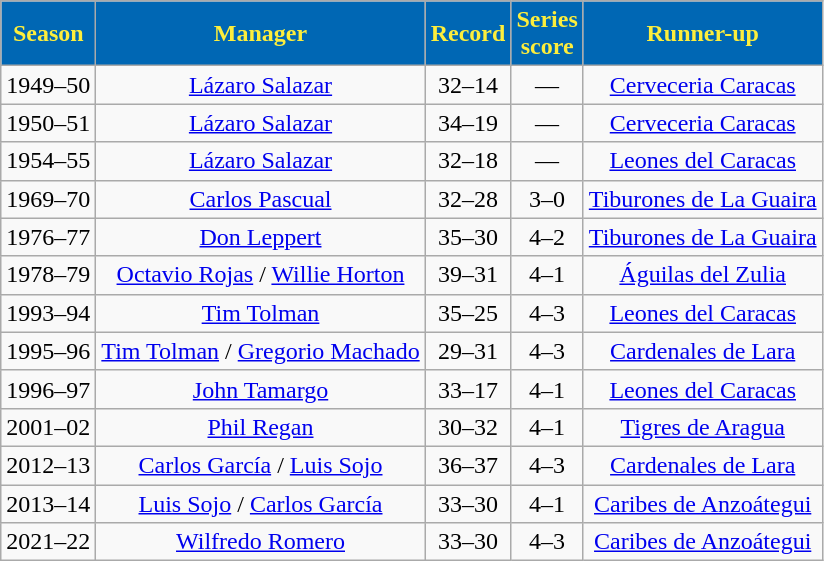<table class="wikitable plainrowheaders sortable" style="text-align:center;">
<tr>
<th scope="col" style="background-color:#0067B4; color:#FDEE3C;">Season</th>
<th scope="col" style="background-color:#0067B4; color:#FDEE3C;">Manager</th>
<th scope="col" style="background-color:#0067B4; color:#FDEE3C;">Record</th>
<th scope="col" style="background-color:#0067B4; color:#FDEE3C;">Series<br>score</th>
<th scope="col" style="background-color:#0067B4; color:#FDEE3C;">Runner-up</th>
</tr>
<tr>
<td>1949–50</td>
<td><a href='#'>Lázaro Salazar</a></td>
<td>32–14</td>
<td>—</td>
<td><a href='#'>Cerveceria Caracas</a></td>
</tr>
<tr>
<td>1950–51</td>
<td><a href='#'>Lázaro Salazar</a></td>
<td>34–19</td>
<td>—</td>
<td><a href='#'>Cerveceria Caracas</a></td>
</tr>
<tr>
<td>1954–55</td>
<td><a href='#'>Lázaro Salazar</a></td>
<td>32–18</td>
<td>—</td>
<td><a href='#'>Leones del Caracas</a></td>
</tr>
<tr>
<td>1969–70</td>
<td><a href='#'>Carlos Pascual</a></td>
<td>32–28</td>
<td>3–0</td>
<td><a href='#'>Tiburones de La Guaira</a></td>
</tr>
<tr>
<td>1976–77</td>
<td><a href='#'>Don Leppert</a></td>
<td>35–30</td>
<td>4–2</td>
<td><a href='#'>Tiburones de La Guaira</a></td>
</tr>
<tr>
<td>1978–79</td>
<td><a href='#'>Octavio Rojas</a> / <a href='#'>Willie Horton</a></td>
<td>39–31</td>
<td>4–1</td>
<td><a href='#'>Águilas del Zulia</a></td>
</tr>
<tr>
<td>1993–94</td>
<td><a href='#'>Tim Tolman</a></td>
<td>35–25</td>
<td>4–3</td>
<td><a href='#'>Leones del Caracas</a></td>
</tr>
<tr>
<td>1995–96</td>
<td><a href='#'>Tim Tolman</a> / <a href='#'>Gregorio Machado</a></td>
<td>29–31</td>
<td>4–3</td>
<td><a href='#'>Cardenales de Lara</a></td>
</tr>
<tr>
<td>1996–97</td>
<td><a href='#'>John Tamargo</a></td>
<td>33–17</td>
<td>4–1</td>
<td><a href='#'>Leones del Caracas</a></td>
</tr>
<tr>
<td>2001–02</td>
<td><a href='#'>Phil Regan</a></td>
<td>30–32</td>
<td>4–1</td>
<td><a href='#'>Tigres de Aragua</a></td>
</tr>
<tr>
<td>2012–13</td>
<td><a href='#'>Carlos García</a> / <a href='#'>Luis Sojo</a></td>
<td>36–37</td>
<td>4–3</td>
<td><a href='#'>Cardenales de Lara</a></td>
</tr>
<tr>
<td>2013–14</td>
<td><a href='#'>Luis Sojo</a> / <a href='#'>Carlos García</a></td>
<td>33–30</td>
<td>4–1</td>
<td><a href='#'>Caribes de Anzoátegui</a></td>
</tr>
<tr>
<td>2021–22</td>
<td><a href='#'>Wilfredo Romero</a></td>
<td>33–30</td>
<td>4–3</td>
<td><a href='#'>Caribes de Anzoátegui</a></td>
</tr>
</table>
